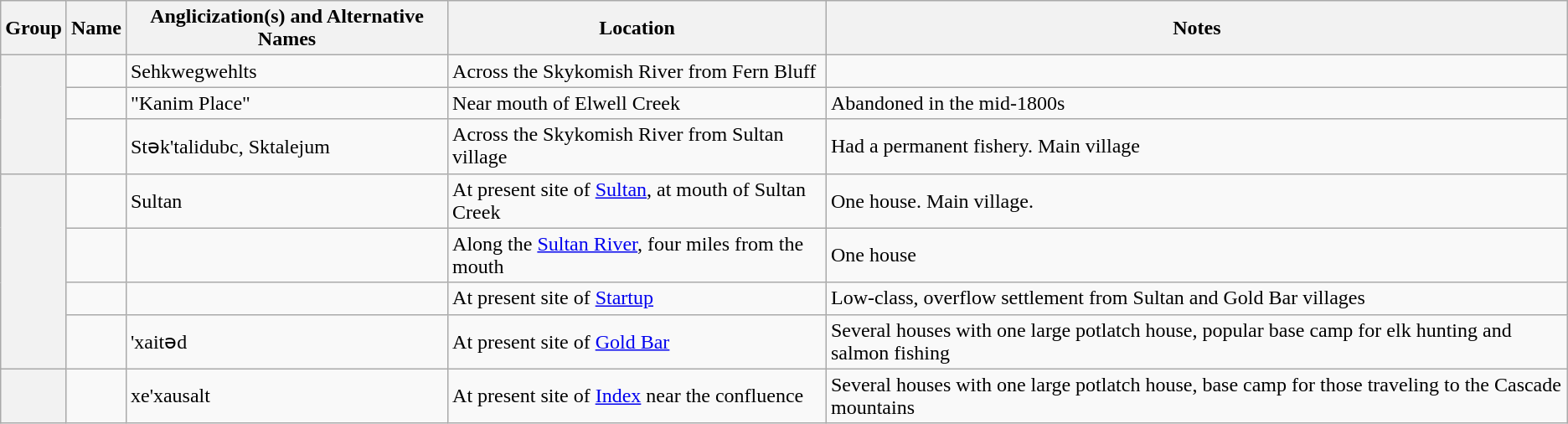<table class="wikitable">
<tr>
<th>Group</th>
<th>Name</th>
<th>Anglicization(s) and Alternative Names</th>
<th>Location</th>
<th>Notes</th>
</tr>
<tr>
<th rowspan="3"></th>
<td></td>
<td>Sehkwegwehlts</td>
<td>Across the Skykomish River from Fern Bluff</td>
<td></td>
</tr>
<tr>
<td></td>
<td>"Kanim Place"</td>
<td>Near mouth of Elwell Creek</td>
<td>Abandoned in the mid-1800s</td>
</tr>
<tr>
<td></td>
<td>Stək'talidubc, Sktalejum</td>
<td>Across the Skykomish River from Sultan village</td>
<td>Had a permanent fishery. Main  village</td>
</tr>
<tr>
<th rowspan="4"></th>
<td></td>
<td>Sultan</td>
<td>At present site of <a href='#'>Sultan</a>, at mouth of Sultan Creek</td>
<td>One house. Main  village.</td>
</tr>
<tr>
<td></td>
<td></td>
<td>Along the <a href='#'>Sultan River</a>, four miles from the mouth</td>
<td>One house</td>
</tr>
<tr>
<td></td>
<td></td>
<td>At present site of <a href='#'>Startup</a></td>
<td>Low-class, overflow settlement from Sultan and Gold Bar villages</td>
</tr>
<tr>
<td></td>
<td>'xaitəd</td>
<td>At present site of <a href='#'>Gold Bar</a></td>
<td>Several houses with one large potlatch house, popular base camp for elk hunting and salmon fishing</td>
</tr>
<tr>
<th></th>
<td></td>
<td>xe'xausalt</td>
<td>At present site of <a href='#'>Index</a> near the confluence</td>
<td>Several houses with one large potlatch house, base camp for those traveling to the Cascade mountains</td>
</tr>
</table>
